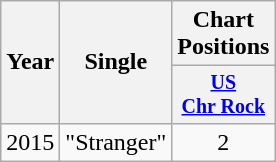<table class="wikitable" style="text-align:center;">
<tr>
<th rowspan="2">Year</th>
<th rowspan="2">Single</th>
<th>Chart Positions</th>
</tr>
<tr style="font-size:smaller;">
<th style="width:45px;"><a href='#'>US<br>Chr Rock</a></th>
</tr>
<tr>
<td>2015</td>
<td style="text-align:left;">"Stranger"</td>
<td>2</td>
</tr>
</table>
